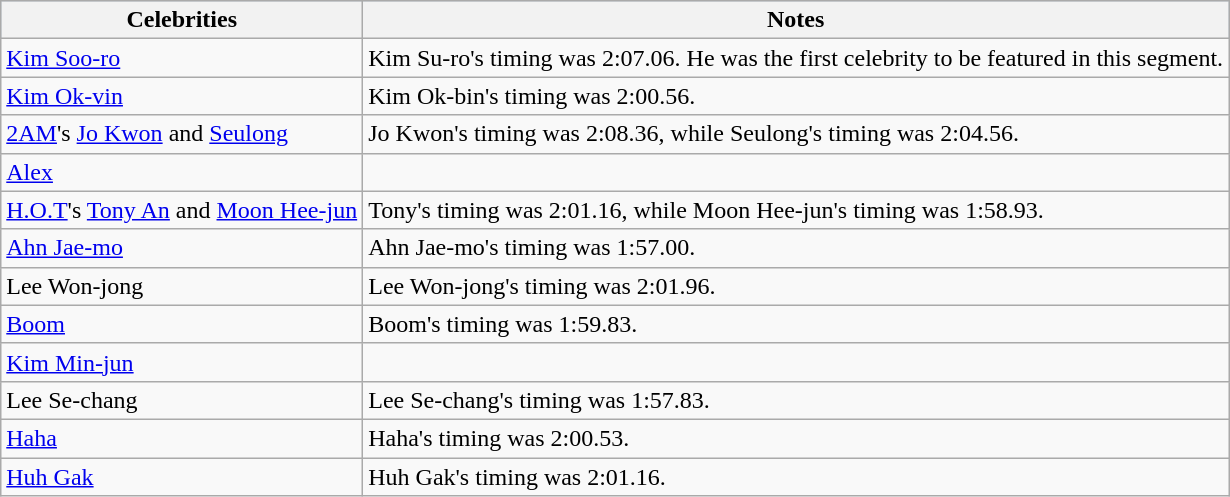<table class="wikitable">
<tr style="background:#b0c4de; text-align:center;">
<th>Celebrities</th>
<th>Notes</th>
</tr>
<tr>
<td><a href='#'>Kim Soo-ro</a></td>
<td>Kim Su-ro's timing was 2:07.06. He was the first celebrity to be featured in this segment.</td>
</tr>
<tr>
<td><a href='#'>Kim Ok-vin</a></td>
<td>Kim Ok-bin's timing was 2:00.56.</td>
</tr>
<tr>
<td><a href='#'>2AM</a>'s <a href='#'>Jo Kwon</a> and <a href='#'>Seulong</a></td>
<td>Jo Kwon's timing was 2:08.36, while Seulong's timing was 2:04.56.</td>
</tr>
<tr>
<td><a href='#'>Alex</a></td>
<td></td>
</tr>
<tr>
<td><a href='#'>H.O.T</a>'s <a href='#'>Tony An</a> and <a href='#'>Moon Hee-jun</a></td>
<td>Tony's timing was 2:01.16, while Moon Hee-jun's timing was 1:58.93.</td>
</tr>
<tr>
<td><a href='#'>Ahn Jae-mo</a></td>
<td>Ahn Jae-mo's timing was 1:57.00.</td>
</tr>
<tr>
<td>Lee Won-jong</td>
<td>Lee Won-jong's timing was 2:01.96.</td>
</tr>
<tr>
<td><a href='#'>Boom</a></td>
<td>Boom's timing was 1:59.83.</td>
</tr>
<tr>
<td><a href='#'>Kim Min-jun</a></td>
<td></td>
</tr>
<tr>
<td>Lee Se-chang</td>
<td>Lee Se-chang's timing was 1:57.83.</td>
</tr>
<tr>
<td><a href='#'>Haha</a></td>
<td>Haha's timing was 2:00.53.</td>
</tr>
<tr>
<td><a href='#'>Huh Gak</a></td>
<td>Huh Gak's timing was 2:01.16.</td>
</tr>
</table>
